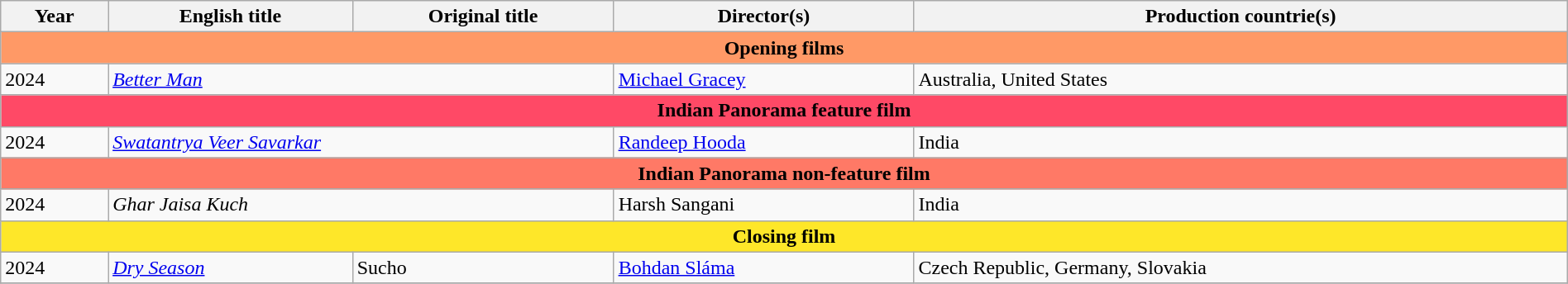<table class="sortable wikitable" style="width:100%; margin-bottom:4px" cellpadding="5">
<tr>
<th scope="col">Year</th>
<th scope="col">English title</th>
<th scope="col">Original title</th>
<th scope="col">Director(s)</th>
<th scope="col">Production countrie(s)</th>
</tr>
<tr>
<th colspan="5" style="background:#FF9966">Opening films</th>
</tr>
<tr>
<td>2024</td>
<td colspan="2"><em><a href='#'>Better Man</a></em></td>
<td><a href='#'>Michael Gracey</a></td>
<td>Australia, United States</td>
</tr>
<tr>
<th colspan="5" style="background:#FF4966">Indian Panorama feature film</th>
</tr>
<tr>
<td>2024</td>
<td colspan="2"><em><a href='#'>Swatantrya Veer Savarkar</a></em></td>
<td><a href='#'>Randeep Hooda</a></td>
<td>India</td>
</tr>
<tr>
<th colspan="5" style="background:#FF7966">Indian Panorama non-feature film</th>
</tr>
<tr>
<td>2024</td>
<td colspan="2"><em>Ghar Jaisa Kuch</em></td>
<td>Harsh Sangani</td>
<td>India</td>
</tr>
<tr>
<th colspan="5" style="background:#FEE729">Closing film</th>
</tr>
<tr>
<td>2024</td>
<td><em><a href='#'>Dry Season</a></em></td>
<td>Sucho</td>
<td><a href='#'>Bohdan Sláma</a></td>
<td>Czech Republic, Germany, Slovakia</td>
</tr>
<tr>
</tr>
</table>
